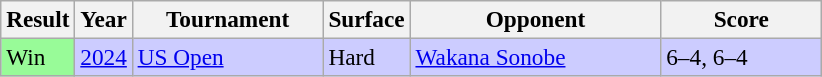<table class="wikitable" style=font-size:97%>
<tr>
<th>Result</th>
<th>Year</th>
<th width=120>Tournament</th>
<th>Surface</th>
<th width=160>Opponent</th>
<th width=100>Score</th>
</tr>
<tr style="background:#ccf;">
<td bgcolor=98fb98>Win</td>
<td><a href='#'>2024</a></td>
<td><a href='#'>US Open</a></td>
<td>Hard</td>
<td> <a href='#'>Wakana Sonobe</a></td>
<td>6–4, 6–4</td>
</tr>
</table>
